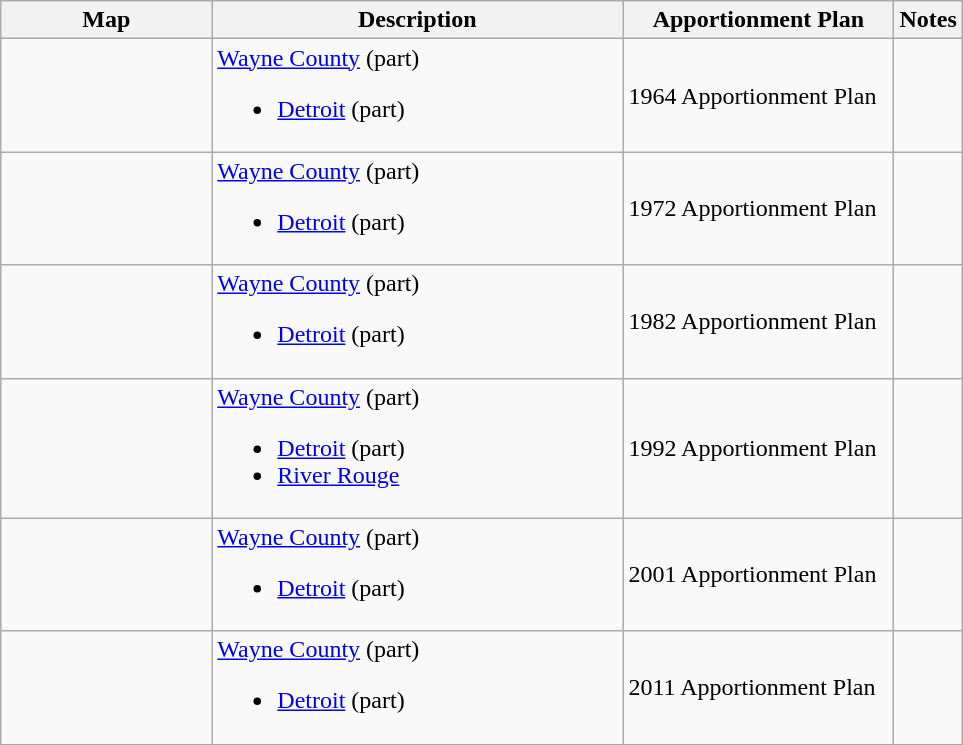<table class="wikitable sortable">
<tr>
<th style="width:100pt;">Map</th>
<th style="width:200pt;">Description</th>
<th style="width:130pt;">Apportionment Plan</th>
<th style="width:15pt;">Notes</th>
</tr>
<tr>
<td></td>
<td><a href='#'>Wayne County</a> (part)<br><ul><li><a href='#'>Detroit</a> (part)</li></ul></td>
<td>1964 Apportionment Plan</td>
<td></td>
</tr>
<tr>
<td></td>
<td><a href='#'>Wayne County</a> (part)<br><ul><li><a href='#'>Detroit</a> (part)</li></ul></td>
<td>1972 Apportionment Plan</td>
<td></td>
</tr>
<tr>
<td></td>
<td><a href='#'>Wayne County</a> (part)<br><ul><li><a href='#'>Detroit</a> (part)</li></ul></td>
<td>1982 Apportionment Plan</td>
<td></td>
</tr>
<tr>
<td></td>
<td><a href='#'>Wayne County</a> (part)<br><ul><li><a href='#'>Detroit</a> (part)</li><li><a href='#'>River Rouge</a></li></ul></td>
<td>1992 Apportionment Plan</td>
<td></td>
</tr>
<tr>
<td></td>
<td><a href='#'>Wayne County</a> (part)<br><ul><li><a href='#'>Detroit</a> (part)</li></ul></td>
<td>2001 Apportionment Plan</td>
<td></td>
</tr>
<tr>
<td></td>
<td><a href='#'>Wayne County</a> (part)<br><ul><li><a href='#'>Detroit</a> (part)</li></ul></td>
<td>2011 Apportionment Plan</td>
<td></td>
</tr>
<tr>
</tr>
</table>
